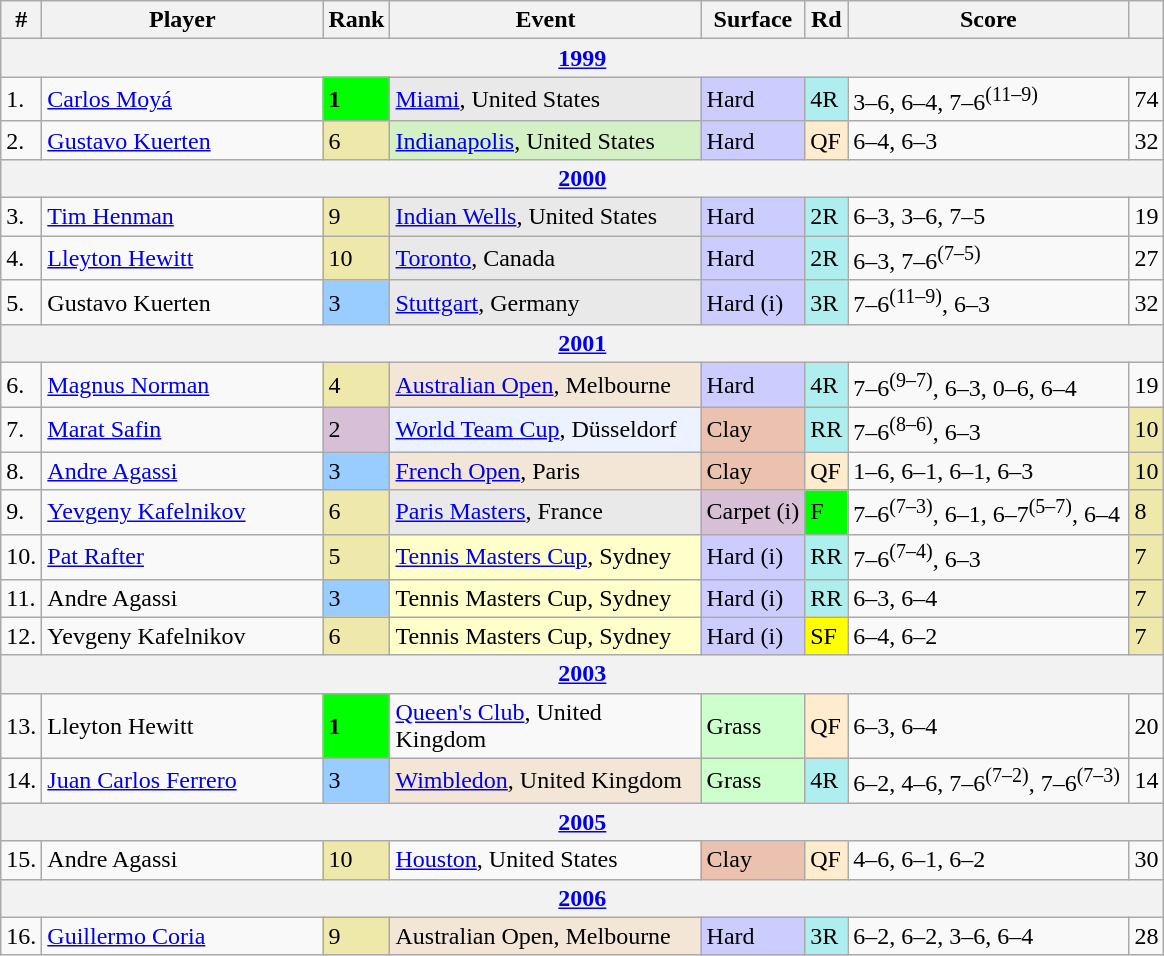<table class="wikitable sortable">
<tr>
<th>#</th>
<th width=180>Player</th>
<th>Rank</th>
<th width=200>Event</th>
<th>Surface</th>
<th>Rd</th>
<th width=180>Score</th>
<th></th>
</tr>
<tr>
<th colspan=8><a href='#'>1999</a></th>
</tr>
<tr>
<td>1.</td>
<td> <a href='#'>Carlos Moyá</a></td>
<td bgcolor=lime><strong>1</strong></td>
<td bgcolor=e9e9e9><a href='#'>Miami</a>, United States</td>
<td bgcolor=CCCCFF>Hard</td>
<td bgcolor=afeeee>4R</td>
<td>3–6, 6–4, 7–6<sup>(11–9)</sup></td>
<td>74</td>
</tr>
<tr>
<td>2.</td>
<td> <a href='#'>Gustavo Kuerten</a></td>
<td bgcolor=EEE8AA>6</td>
<td bgcolor=d4f1c5><a href='#'>Indianapolis</a>, United States</td>
<td bgcolor=CCCCFF>Hard</td>
<td bgcolor=ffebcd>QF</td>
<td>6–4, 6–3</td>
<td>32</td>
</tr>
<tr>
<th colspan=8><a href='#'>2000</a></th>
</tr>
<tr>
<td>3.</td>
<td> <a href='#'>Tim Henman</a></td>
<td bgcolor=EEE8AA>9</td>
<td bgcolor=e9e9e9><a href='#'>Indian Wells</a>, United States</td>
<td bgcolor=CCCCFF>Hard</td>
<td bgcolor=afeeee>2R</td>
<td>6–3, 3–6, 7–5</td>
<td>19</td>
</tr>
<tr>
<td>4.</td>
<td> <a href='#'>Lleyton Hewitt</a></td>
<td bgcolor=EEE8AA>10</td>
<td bgcolor=e9e9e9><a href='#'>Toronto</a>, Canada</td>
<td bgcolor=CCCCFF>Hard</td>
<td bgcolor=afeeee>2R</td>
<td>6–3, 7–6<sup>(7–5)</sup></td>
<td>27</td>
</tr>
<tr>
<td>5.</td>
<td> Gustavo Kuerten</td>
<td bgcolor=99ccff>3</td>
<td bgcolor=e9e9e9><a href='#'>Stuttgart</a>, Germany</td>
<td bgcolor=CCCCFF>Hard (i)</td>
<td bgcolor=afeeee>3R</td>
<td>7–6<sup>(11–9)</sup>, 6–3</td>
<td>32</td>
</tr>
<tr>
<th colspan=8><a href='#'>2001</a></th>
</tr>
<tr>
<td>6.</td>
<td> <a href='#'>Magnus Norman</a></td>
<td bgcolor=EEE8AA>4</td>
<td bgcolor=f3e6d7><a href='#'>Australian Open</a>, Melbourne</td>
<td bgcolor=CCCCFF>Hard</td>
<td bgcolor=afeeee>4R</td>
<td>7–6<sup>(9–7)</sup>, 6–3, 0–6, 6–4</td>
<td>19</td>
</tr>
<tr>
<td>7.</td>
<td> <a href='#'>Marat Safin</a></td>
<td bgcolor=thistle>2</td>
<td bgcolor=ECF2FF><a href='#'>World Team Cup</a>, Düsseldorf</td>
<td bgcolor=#ebc2af>Clay</td>
<td bgcolor=afeeee>RR</td>
<td>7–6<sup>(8–6)</sup>, 6–3</td>
<td bgcolor=EEE8AA>10</td>
</tr>
<tr>
<td>8.</td>
<td> <a href='#'>Andre Agassi</a></td>
<td bgcolor=99ccff>3</td>
<td bgcolor=f3e6d7><a href='#'>French Open</a>, Paris</td>
<td bgcolor=#ebc2af>Clay</td>
<td bgcolor=ffebcd>QF</td>
<td>1–6, 6–1, 6–1, 6–3</td>
<td bgcolor=EEE8AA>10</td>
</tr>
<tr>
<td>9.</td>
<td> <a href='#'>Yevgeny Kafelnikov</a></td>
<td bgcolor=EEE8AA>6</td>
<td bgcolor=e9e9e9><a href='#'>Paris Masters</a>, France</td>
<td bgcolor=thistle>Carpet (i)</td>
<td bgcolor=lime>F</td>
<td>7–6<sup>(7–3)</sup>, 6–1, 6–7<sup>(5–7)</sup>, 6–4</td>
<td bgcolor=EEE8AA>8</td>
</tr>
<tr>
<td>10.</td>
<td> <a href='#'>Pat Rafter</a></td>
<td bgcolor=EEE8AA>5</td>
<td bgcolor=ffffcc><a href='#'>Tennis Masters Cup</a>, Sydney</td>
<td bgcolor=CCCCFF>Hard (i)</td>
<td bgcolor=afeeee>RR</td>
<td>7–6<sup>(7–4)</sup>, 6–3</td>
<td bgcolor=EEE8AA>7</td>
</tr>
<tr>
<td>11.</td>
<td> Andre Agassi</td>
<td bgcolor=99ccff>3</td>
<td bgcolor=ffffcc>Tennis Masters Cup, Sydney</td>
<td bgcolor=CCCCFF>Hard (i)</td>
<td bgcolor=afeeee>RR</td>
<td>6–3, 6–4</td>
<td bgcolor=EEE8AA>7</td>
</tr>
<tr>
<td>12.</td>
<td> Yevgeny Kafelnikov</td>
<td bgcolor=EEE8AA>6</td>
<td bgcolor=ffffcc>Tennis Masters Cup, Sydney</td>
<td bgcolor=CCCCFF>Hard (i)</td>
<td bgcolor=yellow>SF</td>
<td>6–4, 6–2</td>
<td bgcolor=EEE8AA>7</td>
</tr>
<tr>
<th colspan=8><a href='#'>2003</a></th>
</tr>
<tr>
<td>13.</td>
<td> Lleyton Hewitt</td>
<td bgcolor=lime><strong>1</strong></td>
<td><a href='#'>Queen's Club</a>, United Kingdom</td>
<td bgcolor=CCFFCC>Grass</td>
<td bgcolor=ffebcd>QF</td>
<td>6–3, 6–4</td>
<td>20</td>
</tr>
<tr>
<td>14.</td>
<td> <a href='#'>Juan Carlos Ferrero</a></td>
<td bgcolor=99ccff>3</td>
<td bgcolor=f3e6d7><a href='#'>Wimbledon</a>, United Kingdom</td>
<td bgcolor=#cfc>Grass</td>
<td bgcolor=afeeee>4R</td>
<td>6–2, 4–6, 7–6<sup>(7–2)</sup>, 7–6<sup>(7–3)</sup></td>
<td>14</td>
</tr>
<tr>
<th colspan=8><a href='#'>2005</a></th>
</tr>
<tr>
<td>15.</td>
<td> Andre Agassi</td>
<td bgcolor=EEE8AA>10</td>
<td><a href='#'>Houston</a>, United States</td>
<td bgcolor=#ebc2af>Clay</td>
<td bgcolor=ffebcd>QF</td>
<td>4–6, 6–1, 6–2</td>
<td>30</td>
</tr>
<tr>
<th colspan=8><a href='#'>2006</a></th>
</tr>
<tr>
<td>16.</td>
<td> <a href='#'>Guillermo Coria</a></td>
<td bgcolor=EEE8AA>9</td>
<td bgcolor=f3e6d7>Australian Open, Melbourne</td>
<td bgcolor=CCCCFF>Hard</td>
<td bgcolor=afeeee>3R</td>
<td>6–2, 6–2, 3–6, 6–4</td>
<td>28</td>
</tr>
</table>
